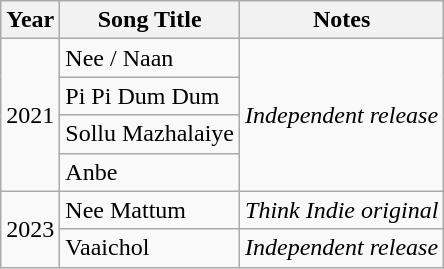<table class="wikitable sortable">
<tr>
<th scope="col">Year</th>
<th scope="col">Song Title</th>
<th class="unsortable" scope="col">Notes</th>
</tr>
<tr>
<td rowspan="4">2021</td>
<td>Nee / Naan</td>
<td rowspan="4"><em>Independent release</em></td>
</tr>
<tr>
<td>Pi Pi Dum Dum</td>
</tr>
<tr>
<td>Sollu Mazhalaiye</td>
</tr>
<tr>
<td>Anbe</td>
</tr>
<tr>
<td rowspan="2">2023</td>
<td>Nee Mattum</td>
<td><em>Think Indie original</em></td>
</tr>
<tr>
<td>Vaaichol</td>
<td><em>Independent release</em></td>
</tr>
</table>
